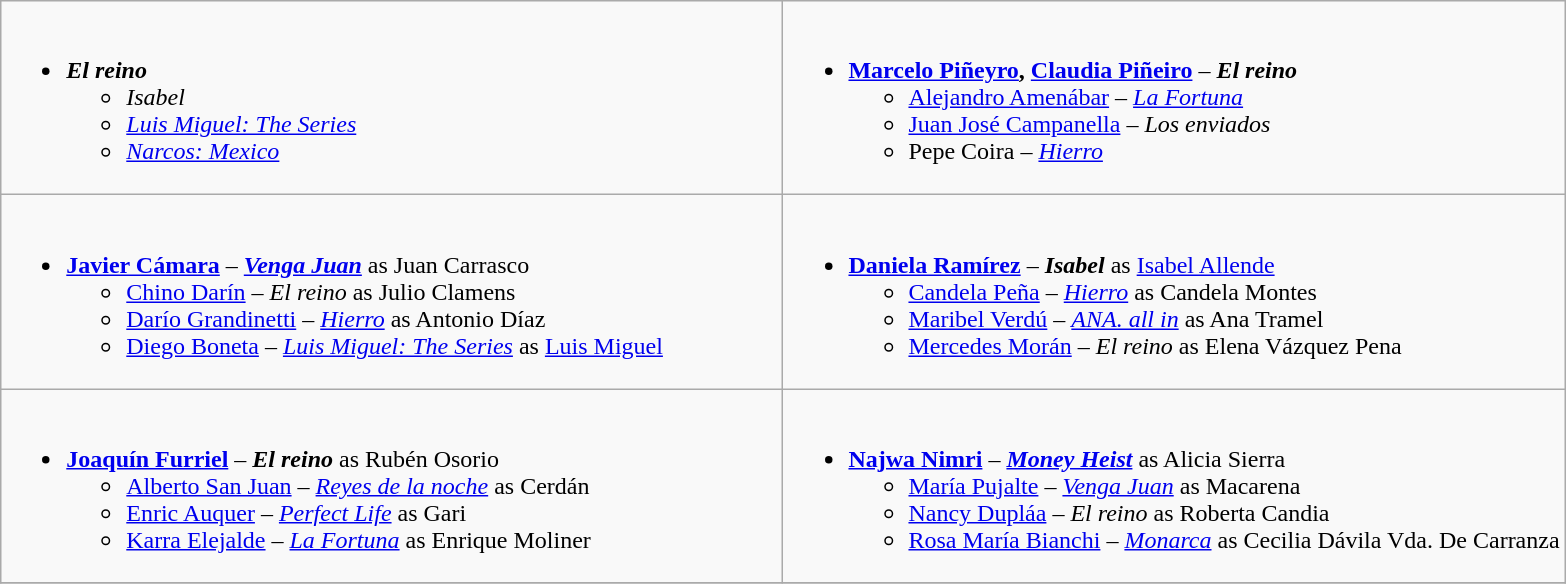<table role="presentation" class=wikitable>
<tr>
<td valign="top" style="vertical-align:top; width:50%;"><br><ul><li><strong><em>El reino</em></strong><ul><li><em>Isabel</em></li><li><em><a href='#'>Luis Miguel: The Series</a></em></li><li><em><a href='#'>Narcos: Mexico</a></em></li></ul></li></ul></td>
<td valign="top" style="vertical-align:top; width:50%;"><br><ul><li><strong><a href='#'>Marcelo Piñeyro</a>, <a href='#'>Claudia Piñeiro</a></strong> – <strong><em>El reino</em></strong><ul><li><a href='#'>Alejandro Amenábar</a> – <em><a href='#'>La Fortuna</a></em></li><li><a href='#'>Juan José Campanella</a> – <em>Los enviados</em></li><li>Pepe Coira – <em><a href='#'>Hierro</a></em></li></ul></li></ul></td>
</tr>
<tr>
<td valign="top" style="vertical-align:top; width:50%;"><br><ul><li><strong><a href='#'>Javier Cámara</a></strong> – <strong><em><a href='#'>Venga Juan</a></em></strong> as Juan Carrasco<ul><li><a href='#'>Chino Darín</a> – <em>El reino</em> as Julio Clamens</li><li><a href='#'>Darío Grandinetti</a> – <em><a href='#'>Hierro</a></em> as Antonio Díaz</li><li><a href='#'>Diego Boneta</a> – <em><a href='#'>Luis Miguel: The Series</a></em> as <a href='#'>Luis Miguel</a></li></ul></li></ul></td>
<td valign="top" style="vertical-align:top; width:50%;"><br><ul><li><strong><a href='#'>Daniela Ramírez</a></strong> – <strong><em>Isabel</em></strong> as <a href='#'>Isabel Allende</a><ul><li><a href='#'>Candela Peña</a> – <em><a href='#'>Hierro</a></em> as Candela Montes</li><li><a href='#'>Maribel Verdú</a> – <em><a href='#'>ANA. all in</a></em> as Ana Tramel</li><li><a href='#'>Mercedes Morán</a> – <em>El reino</em> as Elena Vázquez Pena</li></ul></li></ul></td>
</tr>
<tr>
<td valign="top" style="vertical-align:top; width:50%;"><br><ul><li><strong><a href='#'>Joaquín Furriel</a></strong> – <strong><em>El reino</em></strong> as Rubén Osorio<ul><li><a href='#'>Alberto San Juan</a> – <em><a href='#'>Reyes de la noche</a></em> as Cerdán</li><li><a href='#'>Enric Auquer</a> – <em><a href='#'>Perfect Life</a></em> as Gari</li><li><a href='#'>Karra Elejalde</a> – <em><a href='#'>La Fortuna</a></em> as Enrique Moliner</li></ul></li></ul></td>
<td valign="top" style="vertical-align:top; width:50%;"><br><ul><li><strong><a href='#'>Najwa Nimri</a></strong> – <strong><em><a href='#'>Money Heist</a></em></strong> as Alicia Sierra<ul><li><a href='#'>María Pujalte</a> – <em><a href='#'>Venga Juan</a></em> as Macarena</li><li><a href='#'>Nancy Dupláa</a> – <em>El reino</em> as Roberta Candia</li><li><a href='#'>Rosa María Bianchi</a> – <em><a href='#'>Monarca</a></em> as Cecilia Dávila Vda. De Carranza</li></ul></li></ul></td>
</tr>
<tr>
</tr>
</table>
